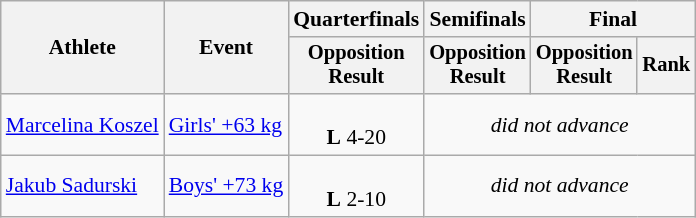<table class="wikitable" style="font-size:90%;">
<tr>
<th rowspan=2>Athlete</th>
<th rowspan=2>Event</th>
<th>Quarterfinals</th>
<th>Semifinals</th>
<th colspan=2>Final</th>
</tr>
<tr style="font-size:95%">
<th>Opposition<br>Result</th>
<th>Opposition<br>Result</th>
<th>Opposition<br>Result</th>
<th>Rank</th>
</tr>
<tr align=center>
<td align=left><a href='#'>Marcelina Koszel</a></td>
<td align=left><a href='#'>Girls' +63 kg</a></td>
<td><br> <strong>L</strong> 4-20</td>
<td colspan=3><em>did not advance</em></td>
</tr>
<tr align=center>
<td align=left><a href='#'>Jakub Sadurski</a></td>
<td align=left><a href='#'>Boys' +73 kg</a></td>
<td><br> <strong>L</strong> 2-10</td>
<td colspan=3><em>did not advance</em></td>
</tr>
</table>
